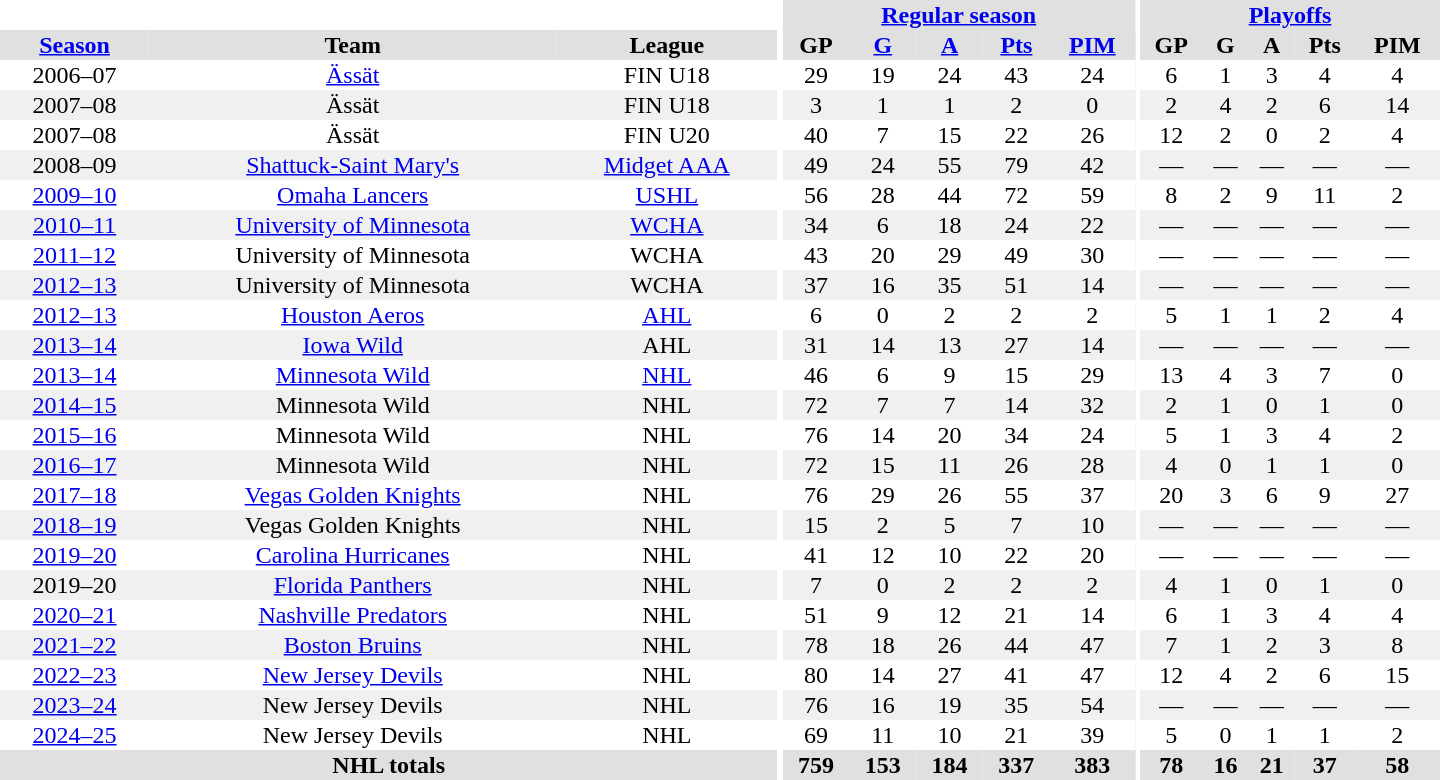<table border="0" cellpadding="1" cellspacing="0" style="text-align:center; width:60em;">
<tr bgcolor="#e0e0e0">
<th colspan="3" bgcolor="#ffffff"></th>
<th rowspan="100" bgcolor="#ffffff"></th>
<th colspan="5"><a href='#'>Regular season</a></th>
<th rowspan="100" bgcolor="#ffffff"></th>
<th colspan="5"><a href='#'>Playoffs</a></th>
</tr>
<tr bgcolor="#e0e0e0">
<th><a href='#'>Season</a></th>
<th>Team</th>
<th>League</th>
<th>GP</th>
<th><a href='#'>G</a></th>
<th><a href='#'>A</a></th>
<th><a href='#'>Pts</a></th>
<th><a href='#'>PIM</a></th>
<th>GP</th>
<th>G</th>
<th>A</th>
<th>Pts</th>
<th>PIM</th>
</tr>
<tr>
<td>2006–07</td>
<td><a href='#'>Ässät</a></td>
<td>FIN U18</td>
<td>29</td>
<td>19</td>
<td>24</td>
<td>43</td>
<td>24</td>
<td>6</td>
<td>1</td>
<td>3</td>
<td>4</td>
<td>4</td>
</tr>
<tr bgcolor="#f0f0f0">
<td>2007–08</td>
<td>Ässät</td>
<td>FIN U18</td>
<td>3</td>
<td>1</td>
<td>1</td>
<td>2</td>
<td>0</td>
<td>2</td>
<td>4</td>
<td>2</td>
<td>6</td>
<td>14</td>
</tr>
<tr>
<td>2007–08</td>
<td>Ässät</td>
<td>FIN U20</td>
<td>40</td>
<td>7</td>
<td>15</td>
<td>22</td>
<td>26</td>
<td>12</td>
<td>2</td>
<td>0</td>
<td>2</td>
<td>4</td>
</tr>
<tr bgcolor="#f0f0f0">
<td>2008–09</td>
<td><a href='#'>Shattuck-Saint Mary's</a></td>
<td><a href='#'>Midget AAA</a></td>
<td>49</td>
<td>24</td>
<td>55</td>
<td>79</td>
<td>42</td>
<td>—</td>
<td>—</td>
<td>—</td>
<td>—</td>
<td>—</td>
</tr>
<tr>
<td><a href='#'>2009–10</a></td>
<td><a href='#'>Omaha Lancers</a></td>
<td><a href='#'>USHL</a></td>
<td>56</td>
<td>28</td>
<td>44</td>
<td>72</td>
<td>59</td>
<td>8</td>
<td>2</td>
<td>9</td>
<td>11</td>
<td>2</td>
</tr>
<tr bgcolor="#f0f0f0">
<td><a href='#'>2010–11</a></td>
<td><a href='#'>University of Minnesota</a></td>
<td><a href='#'>WCHA</a></td>
<td>34</td>
<td>6</td>
<td>18</td>
<td>24</td>
<td>22</td>
<td>—</td>
<td>—</td>
<td>—</td>
<td>—</td>
<td>—</td>
</tr>
<tr>
<td><a href='#'>2011–12</a></td>
<td>University of Minnesota</td>
<td>WCHA</td>
<td>43</td>
<td>20</td>
<td>29</td>
<td>49</td>
<td>30</td>
<td>—</td>
<td>—</td>
<td>—</td>
<td>—</td>
<td>—</td>
</tr>
<tr bgcolor="#f0f0f0">
<td><a href='#'>2012–13</a></td>
<td>University of Minnesota</td>
<td>WCHA</td>
<td>37</td>
<td>16</td>
<td>35</td>
<td>51</td>
<td>14</td>
<td>—</td>
<td>—</td>
<td>—</td>
<td>—</td>
<td>—</td>
</tr>
<tr>
<td><a href='#'>2012–13</a></td>
<td><a href='#'>Houston Aeros</a></td>
<td><a href='#'>AHL</a></td>
<td>6</td>
<td>0</td>
<td>2</td>
<td>2</td>
<td>2</td>
<td>5</td>
<td>1</td>
<td>1</td>
<td>2</td>
<td>4</td>
</tr>
<tr bgcolor="#f0f0f0">
<td><a href='#'>2013–14</a></td>
<td><a href='#'>Iowa Wild</a></td>
<td>AHL</td>
<td>31</td>
<td>14</td>
<td>13</td>
<td>27</td>
<td>14</td>
<td>—</td>
<td>—</td>
<td>—</td>
<td>—</td>
<td>—</td>
</tr>
<tr>
<td><a href='#'>2013–14</a></td>
<td><a href='#'>Minnesota Wild</a></td>
<td><a href='#'>NHL</a></td>
<td>46</td>
<td>6</td>
<td>9</td>
<td>15</td>
<td>29</td>
<td>13</td>
<td>4</td>
<td>3</td>
<td>7</td>
<td>0</td>
</tr>
<tr bgcolor="#f0f0f0">
<td><a href='#'>2014–15</a></td>
<td>Minnesota Wild</td>
<td>NHL</td>
<td>72</td>
<td>7</td>
<td>7</td>
<td>14</td>
<td>32</td>
<td>2</td>
<td>1</td>
<td>0</td>
<td>1</td>
<td>0</td>
</tr>
<tr>
<td><a href='#'>2015–16</a></td>
<td>Minnesota Wild</td>
<td>NHL</td>
<td>76</td>
<td>14</td>
<td>20</td>
<td>34</td>
<td>24</td>
<td>5</td>
<td>1</td>
<td>3</td>
<td>4</td>
<td>2</td>
</tr>
<tr bgcolor="#f0f0f0">
<td><a href='#'>2016–17</a></td>
<td>Minnesota Wild</td>
<td>NHL</td>
<td>72</td>
<td>15</td>
<td>11</td>
<td>26</td>
<td>28</td>
<td>4</td>
<td>0</td>
<td>1</td>
<td>1</td>
<td>0</td>
</tr>
<tr>
<td><a href='#'>2017–18</a></td>
<td><a href='#'>Vegas Golden Knights</a></td>
<td>NHL</td>
<td>76</td>
<td>29</td>
<td>26</td>
<td>55</td>
<td>37</td>
<td>20</td>
<td>3</td>
<td>6</td>
<td>9</td>
<td>27</td>
</tr>
<tr bgcolor="#f0f0f0">
<td><a href='#'>2018–19</a></td>
<td>Vegas Golden Knights</td>
<td>NHL</td>
<td>15</td>
<td>2</td>
<td>5</td>
<td>7</td>
<td>10</td>
<td>—</td>
<td>—</td>
<td>—</td>
<td>—</td>
<td>—</td>
</tr>
<tr>
<td><a href='#'>2019–20</a></td>
<td><a href='#'>Carolina Hurricanes</a></td>
<td>NHL</td>
<td>41</td>
<td>12</td>
<td>10</td>
<td>22</td>
<td>20</td>
<td>—</td>
<td>—</td>
<td>—</td>
<td>—</td>
<td>—</td>
</tr>
<tr bgcolor="#f0f0f0">
<td>2019–20</td>
<td><a href='#'>Florida Panthers</a></td>
<td>NHL</td>
<td>7</td>
<td>0</td>
<td>2</td>
<td>2</td>
<td>2</td>
<td>4</td>
<td>1</td>
<td>0</td>
<td>1</td>
<td>0</td>
</tr>
<tr>
<td><a href='#'>2020–21</a></td>
<td><a href='#'>Nashville Predators</a></td>
<td>NHL</td>
<td>51</td>
<td>9</td>
<td>12</td>
<td>21</td>
<td>14</td>
<td>6</td>
<td>1</td>
<td>3</td>
<td>4</td>
<td>4</td>
</tr>
<tr bgcolor="#f0f0f0">
<td><a href='#'>2021–22</a></td>
<td><a href='#'>Boston Bruins</a></td>
<td>NHL</td>
<td>78</td>
<td>18</td>
<td>26</td>
<td>44</td>
<td>47</td>
<td>7</td>
<td>1</td>
<td>2</td>
<td>3</td>
<td>8</td>
</tr>
<tr>
<td><a href='#'>2022–23</a></td>
<td><a href='#'>New Jersey Devils</a></td>
<td>NHL</td>
<td>80</td>
<td>14</td>
<td>27</td>
<td>41</td>
<td>47</td>
<td>12</td>
<td>4</td>
<td>2</td>
<td>6</td>
<td>15</td>
</tr>
<tr bgcolor="#f0f0f0">
<td><a href='#'>2023–24</a></td>
<td>New Jersey Devils</td>
<td>NHL</td>
<td>76</td>
<td>16</td>
<td>19</td>
<td>35</td>
<td>54</td>
<td>—</td>
<td>—</td>
<td>—</td>
<td>—</td>
<td>—</td>
</tr>
<tr>
<td><a href='#'>2024–25</a></td>
<td>New Jersey Devils</td>
<td>NHL</td>
<td>69</td>
<td>11</td>
<td>10</td>
<td>21</td>
<td>39</td>
<td>5</td>
<td>0</td>
<td>1</td>
<td>1</td>
<td>2</td>
</tr>
<tr bgcolor="#e0e0e0">
<th colspan="3">NHL totals</th>
<th>759</th>
<th>153</th>
<th>184</th>
<th>337</th>
<th>383</th>
<th>78</th>
<th>16</th>
<th>21</th>
<th>37</th>
<th>58</th>
</tr>
</table>
